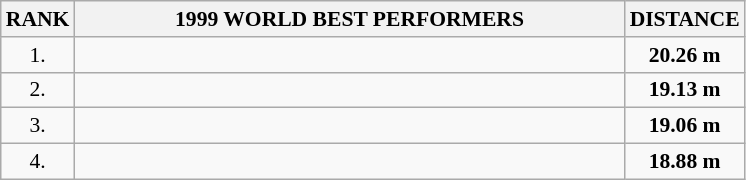<table class="wikitable" style="border-collapse: collapse; font-size: 90%;">
<tr>
<th>RANK</th>
<th align="center" style="width: 25em">1999 WORLD BEST PERFORMERS</th>
<th align="center" style="width: 5em">DISTANCE</th>
</tr>
<tr>
<td align="center">1.</td>
<td></td>
<td align="center"><strong>20.26 m</strong></td>
</tr>
<tr>
<td align="center">2.</td>
<td></td>
<td align="center"><strong>19.13 m</strong></td>
</tr>
<tr>
<td align="center">3.</td>
<td></td>
<td align="center"><strong>19.06 m</strong></td>
</tr>
<tr>
<td align="center">4.</td>
<td></td>
<td align="center"><strong>18.88 m</strong></td>
</tr>
</table>
